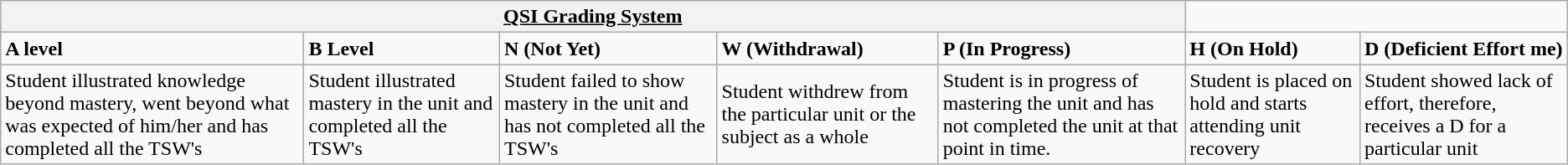<table class="wikitable">
<tr>
<th colspan="5"><u>QSI Grading System</u></th>
</tr>
<tr>
<td><strong>A level</strong></td>
<td><strong>B Level</strong></td>
<td><strong>N (Not Yet)</strong></td>
<td><strong>W (Withdrawal)</strong></td>
<td><strong>P (In Progress)</strong></td>
<td><strong>H (On Hold)</strong></td>
<td><strong>D (Deficient Effort me)</strong></td>
</tr>
<tr>
<td>Student illustrated knowledge beyond mastery, went beyond what was expected of him/her and has completed all the TSW's</td>
<td>Student illustrated mastery in the unit and completed all the TSW's</td>
<td>Student failed to show mastery in the unit and has not completed all the TSW's</td>
<td>Student withdrew from the particular unit or the subject as a whole</td>
<td>Student is in progress of mastering the unit and has not completed the unit at that point in time.</td>
<td>Student is placed on hold and starts attending unit recovery</td>
<td>Student showed lack of effort, therefore, receives a D for a particular unit</td>
</tr>
</table>
